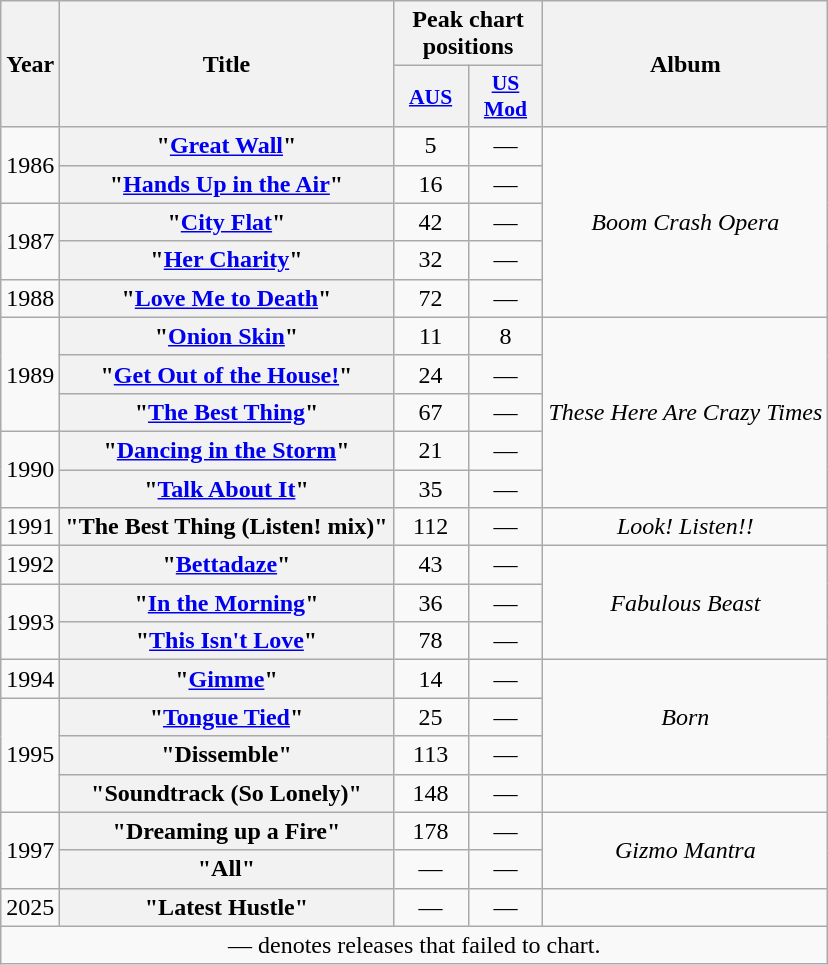<table class="wikitable plainrowheaders" style="text-align:center;">
<tr>
<th scope="col" rowspan="2">Year</th>
<th scope="col" rowspan="2">Title</th>
<th scope="col" colspan="2">Peak chart positions</th>
<th scope="col" rowspan="2">Album</th>
</tr>
<tr>
<th style="width:3em; font-size:90%"><a href='#'>AUS</a><br></th>
<th style="width:3em; font-size:90%"><a href='#'>US Mod</a><br></th>
</tr>
<tr>
<td rowspan="2">1986</td>
<th scope="row">"<a href='#'>Great Wall</a>"</th>
<td align="center">5</td>
<td>—</td>
<td rowspan="5"><em>Boom Crash Opera</em></td>
</tr>
<tr>
<th scope="row">"<a href='#'>Hands Up in the Air</a>"</th>
<td align="center">16</td>
<td>—</td>
</tr>
<tr>
<td rowspan="2">1987</td>
<th scope="row">"<a href='#'>City Flat</a>"</th>
<td align="center">42</td>
<td>—</td>
</tr>
<tr>
<th scope="row">"<a href='#'>Her Charity</a>"</th>
<td align="center">32</td>
<td>—</td>
</tr>
<tr>
<td>1988</td>
<th scope="row">"<a href='#'>Love Me to Death</a>"</th>
<td align="center">72</td>
<td>—</td>
</tr>
<tr>
<td rowspan="3">1989</td>
<th scope="row">"<a href='#'>Onion Skin</a>"</th>
<td align="center">11</td>
<td>8</td>
<td rowspan="5"><em>These Here Are Crazy Times</em></td>
</tr>
<tr>
<th scope="row">"<a href='#'>Get Out of the House!</a>"</th>
<td align="center">24</td>
<td>—</td>
</tr>
<tr>
<th scope="row">"<a href='#'>The Best Thing</a>"</th>
<td align="center">67</td>
<td>—</td>
</tr>
<tr>
<td rowspan="2">1990</td>
<th scope="row">"<a href='#'>Dancing in the Storm</a>"</th>
<td align="center">21</td>
<td>—</td>
</tr>
<tr>
<th scope="row">"<a href='#'>Talk About It</a>"</th>
<td align="center">35</td>
<td>—</td>
</tr>
<tr>
<td>1991</td>
<th scope="row">"The Best Thing (Listen! mix)"</th>
<td align="center">112</td>
<td>—</td>
<td><em>Look! Listen!!</em></td>
</tr>
<tr>
<td>1992</td>
<th scope="row">"<a href='#'>Bettadaze</a>"</th>
<td align="center">43</td>
<td>—</td>
<td rowspan="3"><em>Fabulous Beast</em></td>
</tr>
<tr>
<td rowspan="2">1993</td>
<th scope="row">"<a href='#'>In the Morning</a>"</th>
<td align="center">36</td>
<td>—</td>
</tr>
<tr>
<th scope="row">"<a href='#'>This Isn't Love</a>"</th>
<td align="center">78</td>
<td>—</td>
</tr>
<tr>
<td>1994</td>
<th scope="row">"<a href='#'>Gimme</a>"</th>
<td align="center">14</td>
<td>—</td>
<td rowspan="3"><em>Born</em></td>
</tr>
<tr>
<td rowspan="3">1995</td>
<th scope="row">"<a href='#'>Tongue Tied</a>"</th>
<td align="center">25</td>
<td>—</td>
</tr>
<tr>
<th scope="row">"Dissemble"</th>
<td align="center">113</td>
<td>—</td>
</tr>
<tr>
<th scope="row">"Soundtrack (So Lonely)"</th>
<td align="center">148</td>
<td>—</td>
<td></td>
</tr>
<tr>
<td rowspan="2">1997</td>
<th scope="row">"Dreaming up a Fire"</th>
<td align="center">178</td>
<td>—</td>
<td rowspan="2"><em>Gizmo Mantra</em></td>
</tr>
<tr>
<th scope="row">"All"</th>
<td align="center">—</td>
<td>—</td>
</tr>
<tr>
<td>2025</td>
<th scope="row">"Latest Hustle"</th>
<td align="center">—</td>
<td>—</td>
<td></td>
</tr>
<tr>
<td colspan="6" style="text-align:center;">— denotes releases that failed to chart.</td>
</tr>
</table>
